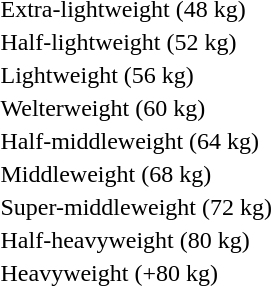<table>
<tr>
<td rowspan=2>Extra-lightweight (48 kg)<br></td>
<td rowspan=2></td>
<td rowspan=2></td>
<td></td>
</tr>
<tr>
<td></td>
</tr>
<tr>
<td rowspan=2>Half-lightweight (52 kg)<br></td>
<td rowspan=2></td>
<td rowspan=2></td>
<td></td>
</tr>
<tr>
<td></td>
</tr>
<tr>
<td rowspan=2>Lightweight (56 kg)<br></td>
<td rowspan=2></td>
<td rowspan=2></td>
<td></td>
</tr>
<tr>
<td></td>
</tr>
<tr>
<td rowspan=2>Welterweight (60 kg)<br></td>
<td rowspan=2></td>
<td rowspan=2></td>
<td></td>
</tr>
<tr>
<td></td>
</tr>
<tr>
<td rowspan=2>Half-middleweight (64 kg)<br></td>
<td rowspan=2></td>
<td rowspan=2></td>
<td></td>
</tr>
<tr>
<td></td>
</tr>
<tr>
<td rowspan=2>Middleweight (68 kg)<br></td>
<td rowspan=2></td>
<td rowspan=2></td>
<td></td>
</tr>
<tr>
<td></td>
</tr>
<tr>
<td rowspan=2>Super-middleweight (72 kg)<br></td>
<td rowspan=2></td>
<td rowspan=2></td>
<td></td>
</tr>
<tr>
<td></td>
</tr>
<tr>
<td rowspan=2>Half-heavyweight (80 kg)<br></td>
<td rowspan=2></td>
<td rowspan=2></td>
<td></td>
</tr>
<tr>
<td></td>
</tr>
<tr>
<td rowspan=2>Heavyweight (+80 kg)<br></td>
<td rowspan=2></td>
<td rowspan=2></td>
<td></td>
</tr>
<tr>
<td></td>
</tr>
</table>
